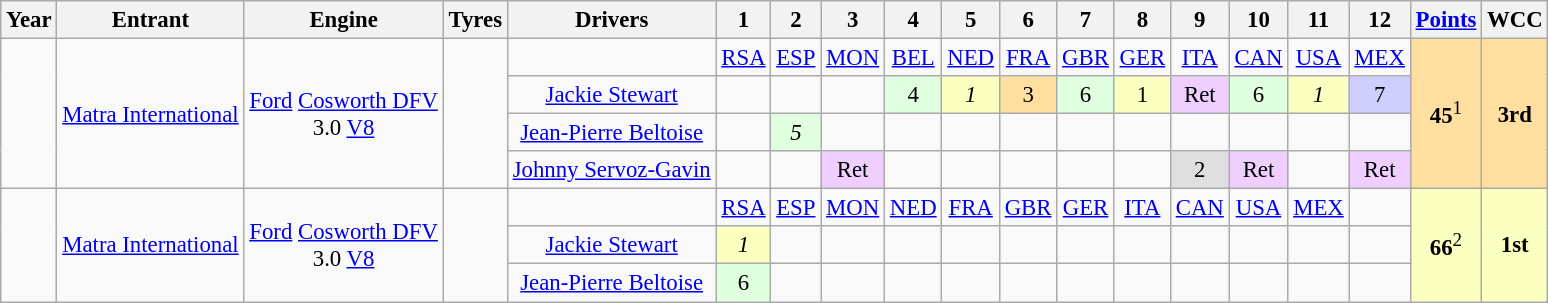<table class="wikitable" style="text-align:center; font-size:95%">
<tr>
<th>Year</th>
<th>Entrant</th>
<th>Engine</th>
<th>Tyres</th>
<th>Drivers</th>
<th>1</th>
<th>2</th>
<th>3</th>
<th>4</th>
<th>5</th>
<th>6</th>
<th>7</th>
<th>8</th>
<th>9</th>
<th>10</th>
<th>11</th>
<th>12</th>
<th><a href='#'>Points</a></th>
<th>WCC</th>
</tr>
<tr>
<td rowspan=4></td>
<td rowspan=4><a href='#'>Matra International</a></td>
<td rowspan=4><a href='#'>Ford</a> <a href='#'>Cosworth DFV</a> <br>3.0 <a href='#'>V8</a></td>
<td rowspan=4></td>
<td></td>
<td><a href='#'>RSA</a></td>
<td><a href='#'>ESP</a></td>
<td><a href='#'>MON</a></td>
<td><a href='#'>BEL</a></td>
<td><a href='#'>NED</a></td>
<td><a href='#'>FRA</a></td>
<td><a href='#'>GBR</a></td>
<td><a href='#'>GER</a></td>
<td><a href='#'>ITA</a></td>
<td><a href='#'>CAN</a></td>
<td><a href='#'>USA</a></td>
<td><a href='#'>MEX</a></td>
<td rowspan="4" style="background:#ffdf9f;"><strong>45</strong><sup>1</sup></td>
<td rowspan="4" style="background:#ffdf9f;"><strong>3rd</strong></td>
</tr>
<tr>
<td><a href='#'>Jackie Stewart</a></td>
<td></td>
<td></td>
<td></td>
<td style="background:#dfffdf;">4</td>
<td style="background:#fbffbf;"><em>1</em></td>
<td style="background:#ffdf9f;">3</td>
<td style="background:#dfffdf;">6</td>
<td style="background:#fbffbf;">1</td>
<td style="background:#efcfff;">Ret</td>
<td style="background:#dfffdf;">6</td>
<td style="background:#fbffbf;"><em>1</em></td>
<td style="background:#cfcfff;">7</td>
</tr>
<tr>
<td><a href='#'>Jean-Pierre Beltoise</a></td>
<td></td>
<td style="background:#dfffdf;"><em>5</em></td>
<td></td>
<td></td>
<td></td>
<td></td>
<td></td>
<td></td>
<td></td>
<td></td>
<td></td>
<td></td>
</tr>
<tr>
<td><a href='#'>Johnny Servoz-Gavin</a></td>
<td></td>
<td></td>
<td style="background:#efcfff;">Ret</td>
<td></td>
<td></td>
<td></td>
<td></td>
<td></td>
<td style="background:#dfdfdf;">2</td>
<td style="background:#efcfff;">Ret</td>
<td></td>
<td style="background:#efcfff;">Ret</td>
</tr>
<tr>
<td rowspan=3></td>
<td rowspan=3><a href='#'>Matra International</a></td>
<td rowspan=3><a href='#'>Ford</a> <a href='#'>Cosworth DFV</a> <br>3.0 <a href='#'>V8</a></td>
<td rowspan=3></td>
<td></td>
<td><a href='#'>RSA</a></td>
<td><a href='#'>ESP</a></td>
<td><a href='#'>MON</a></td>
<td><a href='#'>NED</a></td>
<td><a href='#'>FRA</a></td>
<td><a href='#'>GBR</a></td>
<td><a href='#'>GER</a></td>
<td><a href='#'>ITA</a></td>
<td><a href='#'>CAN</a></td>
<td><a href='#'>USA</a></td>
<td><a href='#'>MEX</a></td>
<td></td>
<td rowspan="3" style="background:#fbffbf;"><strong>66</strong><sup>2</sup></td>
<td rowspan="3" style="background:#fbffbf;"><strong>1st</strong></td>
</tr>
<tr>
<td><a href='#'>Jackie Stewart</a></td>
<td style="background:#fbffbf;"><em>1</em></td>
<td></td>
<td></td>
<td></td>
<td></td>
<td></td>
<td></td>
<td></td>
<td></td>
<td></td>
<td></td>
<td></td>
</tr>
<tr>
<td><a href='#'>Jean-Pierre Beltoise</a></td>
<td style="background:#dfffdf;">6</td>
<td></td>
<td></td>
<td></td>
<td></td>
<td></td>
<td></td>
<td></td>
<td></td>
<td></td>
<td></td>
<td></td>
</tr>
</table>
